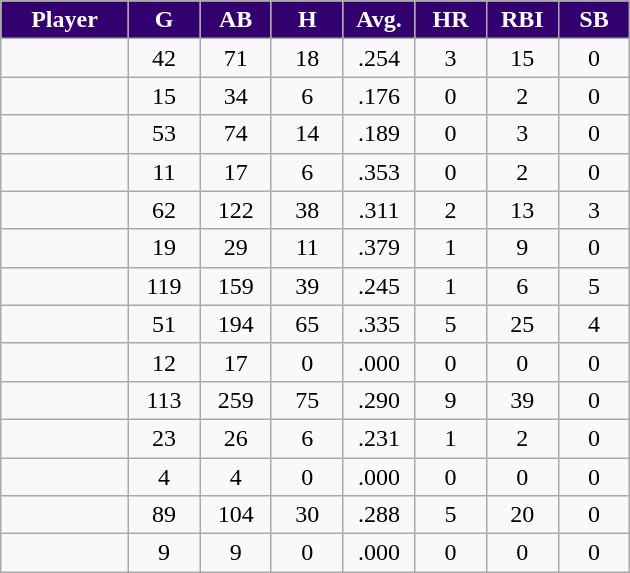<table class="wikitable sortable">
<tr>
<th style="background:#33006F;color:#FFFFFF;" width="16%">Player</th>
<th style="background:#33006F;color:#FFFFFF;" width="9%">G</th>
<th style="background:#33006F;color:#FFFFFF;" width="9%">AB</th>
<th style="background:#33006F;color:#FFFFFF;" width="9%">H</th>
<th style="background:#33006F;color:#FFFFFF;" width="9%">Avg.</th>
<th style="background:#33006F;color:#FFFFFF;" width="9%">HR</th>
<th style="background:#33006F;color:#FFFFFF;" width="9%">RBI</th>
<th style="background:#33006F;color:#FFFFFF;" width="9%">SB</th>
</tr>
<tr align="center">
<td></td>
<td>42</td>
<td>71</td>
<td>18</td>
<td>.254</td>
<td>3</td>
<td>15</td>
<td>0</td>
</tr>
<tr align="center">
<td></td>
<td>15</td>
<td>34</td>
<td>6</td>
<td>.176</td>
<td>0</td>
<td>2</td>
<td>0</td>
</tr>
<tr align="center">
<td></td>
<td>53</td>
<td>74</td>
<td>14</td>
<td>.189</td>
<td>0</td>
<td>3</td>
<td>0</td>
</tr>
<tr align="center">
<td></td>
<td>11</td>
<td>17</td>
<td>6</td>
<td>.353</td>
<td>0</td>
<td>2</td>
<td>0</td>
</tr>
<tr align="center">
<td></td>
<td>62</td>
<td>122</td>
<td>38</td>
<td>.311</td>
<td>2</td>
<td>13</td>
<td>3</td>
</tr>
<tr align="center">
<td></td>
<td>19</td>
<td>29</td>
<td>11</td>
<td>.379</td>
<td>1</td>
<td>9</td>
<td>0</td>
</tr>
<tr align="center">
<td></td>
<td>119</td>
<td>159</td>
<td>39</td>
<td>.245</td>
<td>1</td>
<td>6</td>
<td>5</td>
</tr>
<tr align="center">
<td></td>
<td>51</td>
<td>194</td>
<td>65</td>
<td>.335</td>
<td>5</td>
<td>25</td>
<td>4</td>
</tr>
<tr align="center">
<td></td>
<td>12</td>
<td>17</td>
<td>0</td>
<td>.000</td>
<td>0</td>
<td>0</td>
<td>0</td>
</tr>
<tr align="center">
<td></td>
<td>113</td>
<td>259</td>
<td>75</td>
<td>.290</td>
<td>9</td>
<td>39</td>
<td>0</td>
</tr>
<tr align="center">
<td></td>
<td>23</td>
<td>26</td>
<td>6</td>
<td>.231</td>
<td>1</td>
<td>2</td>
<td>0</td>
</tr>
<tr align="center">
<td></td>
<td>4</td>
<td>4</td>
<td>0</td>
<td>.000</td>
<td>0</td>
<td>0</td>
<td>0</td>
</tr>
<tr align="center">
<td></td>
<td>89</td>
<td>104</td>
<td>30</td>
<td>.288</td>
<td>5</td>
<td>20</td>
<td>0</td>
</tr>
<tr align="center">
<td></td>
<td>9</td>
<td>9</td>
<td>0</td>
<td>.000</td>
<td>0</td>
<td>0</td>
<td>0</td>
</tr>
</table>
